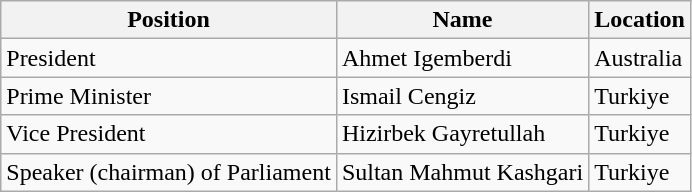<table class="wikitable" border="1">
<tr>
<th>Position</th>
<th>Name</th>
<th>Location</th>
</tr>
<tr>
<td>President</td>
<td>Ahmet Igemberdi</td>
<td>Australia</td>
</tr>
<tr>
<td>Prime Minister</td>
<td>Ismail Cengiz</td>
<td>Turkiye</td>
</tr>
<tr>
<td>Vice President</td>
<td>Hizirbek Gayretullah</td>
<td>Turkiye</td>
</tr>
<tr>
<td>Speaker (chairman) of Parliament</td>
<td>Sultan Mahmut Kashgari</td>
<td>Turkiye</td>
</tr>
</table>
